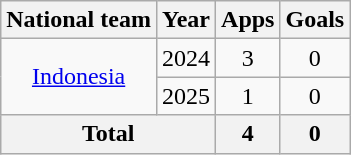<table class="wikitable" style="text-align:center">
<tr>
<th>National team</th>
<th>Year</th>
<th>Apps</th>
<th>Goals</th>
</tr>
<tr>
<td rowspan="2"><a href='#'>Indonesia</a></td>
<td>2024</td>
<td>3</td>
<td>0</td>
</tr>
<tr>
<td>2025</td>
<td>1</td>
<td>0</td>
</tr>
<tr>
<th colspan="2">Total</th>
<th>4</th>
<th>0</th>
</tr>
</table>
